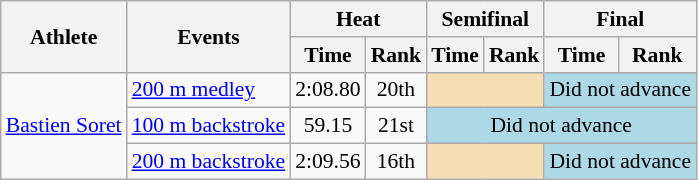<table class=wikitable style="font-size:90%">
<tr>
<th rowspan="2">Athlete</th>
<th rowspan="2">Events</th>
<th colspan="2">Heat</th>
<th colspan="2">Semifinal</th>
<th colspan="2">Final</th>
</tr>
<tr>
<th>Time</th>
<th>Rank</th>
<th>Time</th>
<th>Rank</th>
<th>Time</th>
<th>Rank</th>
</tr>
<tr>
<td rowspan="3"><a href='#'>Bastien Soret</a></td>
<td><a href='#'>200 m medley</a></td>
<td align="center">2:08.80</td>
<td align="center">20th</td>
<td colspan="2" bgcolor="wheat"></td>
<td align=center colspan="2" bgcolor="lightblue">Did not advance</td>
</tr>
<tr>
<td><a href='#'>100 m backstroke</a></td>
<td align="center">59.15</td>
<td align="center">21st</td>
<td align=center colspan="4" bgcolor="lightblue">Did not advance</td>
</tr>
<tr>
<td><a href='#'>200 m backstroke</a></td>
<td align="center">2:09.56</td>
<td align="center">16th</td>
<td colspan="2" bgcolor="wheat"></td>
<td align=center colspan="2" bgcolor="lightblue">Did not advance</td>
</tr>
</table>
